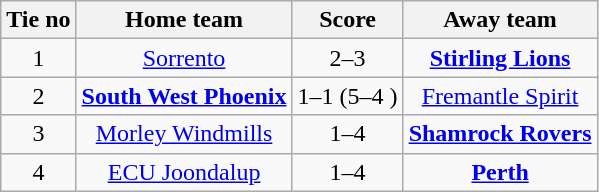<table class="wikitable" style="text-align:center">
<tr>
<th>Tie no</th>
<th>Home team</th>
<th>Score</th>
<th>Away team</th>
</tr>
<tr>
<td>1</td>
<td><a href='#'>Sorrento</a></td>
<td>2–3</td>
<td><strong><a href='#'>Stirling Lions</a></strong></td>
</tr>
<tr>
<td>2</td>
<td><strong><a href='#'>South West Phoenix</a></strong></td>
<td>1–1 (5–4 )</td>
<td><a href='#'>Fremantle Spirit</a></td>
</tr>
<tr>
<td>3</td>
<td><a href='#'>Morley Windmills</a></td>
<td>1–4</td>
<td><strong><a href='#'>Shamrock Rovers</a></strong></td>
</tr>
<tr>
<td>4</td>
<td><a href='#'>ECU Joondalup</a></td>
<td>1–4</td>
<td><strong><a href='#'>Perth</a></strong></td>
</tr>
</table>
